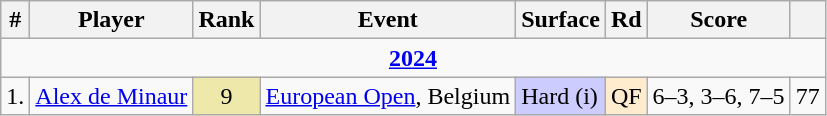<table class="wikitable sortable">
<tr>
<th>#</th>
<th>Player</th>
<th>Rank</th>
<th>Event</th>
<th>Surface</th>
<th>Rd</th>
<th class="unsortable">Score</th>
<th></th>
</tr>
<tr>
<td colspan="9" style="text-align:center"><strong><a href='#'>2024</a></strong></td>
</tr>
<tr>
<td>1.</td>
<td> <a href='#'>Alex de Minaur</a></td>
<td align=center bgcolor=eee8aa>9</td>
<td><a href='#'>European Open</a>, Belgium</td>
<td bgcolor=ccccff>Hard (i)</td>
<td bgcolor=ffebcd>QF</td>
<td>6–3, 3–6, 7–5</td>
<td align=center>77</td>
</tr>
</table>
